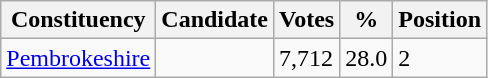<table class="wikitable">
<tr>
<th>Constituency</th>
<th>Candidate</th>
<th>Votes</th>
<th>%</th>
<th>Position</th>
</tr>
<tr>
<td><a href='#'>Pembrokeshire</a></td>
<td></td>
<td>7,712</td>
<td>28.0</td>
<td>2</td>
</tr>
</table>
